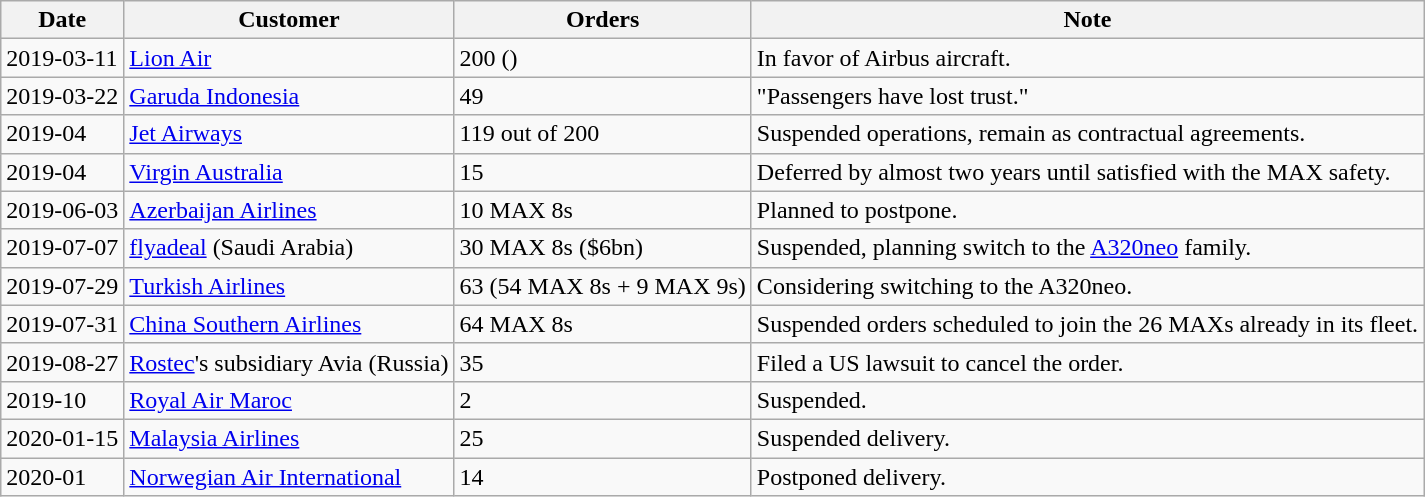<table class="wikitable sortable">
<tr>
<th>Date</th>
<th>Customer</th>
<th>Orders</th>
<th>Note</th>
</tr>
<tr>
<td>2019-03-11</td>
<td><a href='#'>Lion Air</a></td>
<td>200 ()</td>
<td>In favor of Airbus aircraft.</td>
</tr>
<tr>
<td>2019-03-22</td>
<td><a href='#'>Garuda Indonesia</a></td>
<td>49</td>
<td>"Passengers have lost trust."</td>
</tr>
<tr>
<td>2019-04</td>
<td><a href='#'>Jet Airways</a></td>
<td>119 out of 200</td>
<td>Suspended operations, remain as contractual agreements.</td>
</tr>
<tr>
<td>2019-04</td>
<td><a href='#'>Virgin Australia</a></td>
<td>15</td>
<td>Deferred by almost two years until satisfied with the MAX safety.</td>
</tr>
<tr>
<td>2019-06-03</td>
<td><a href='#'>Azerbaijan Airlines</a></td>
<td>10 MAX 8s</td>
<td>Planned to postpone.</td>
</tr>
<tr>
<td>2019-07-07</td>
<td><a href='#'>flyadeal</a> (Saudi Arabia)</td>
<td>30 MAX 8s ($6bn)</td>
<td>Suspended, planning switch to the <a href='#'>A320neo</a> family.</td>
</tr>
<tr>
<td>2019-07-29</td>
<td><a href='#'>Turkish Airlines</a></td>
<td>63 (54 MAX 8s + 9 MAX 9s)</td>
<td>Considering switching to the A320neo.</td>
</tr>
<tr>
<td>2019-07-31</td>
<td><a href='#'>China Southern Airlines</a></td>
<td>64 MAX 8s</td>
<td>Suspended orders scheduled to join the 26 MAXs already in its fleet.</td>
</tr>
<tr>
<td>2019-08-27</td>
<td><a href='#'>Rostec</a>'s subsidiary Avia (Russia)</td>
<td>35</td>
<td>Filed a US lawsuit to cancel the order.</td>
</tr>
<tr>
<td>2019-10</td>
<td><a href='#'>Royal Air Maroc</a></td>
<td>2</td>
<td>Suspended.</td>
</tr>
<tr>
<td>2020-01-15</td>
<td><a href='#'>Malaysia Airlines</a></td>
<td>25</td>
<td>Suspended delivery.</td>
</tr>
<tr>
<td>2020-01</td>
<td><a href='#'>Norwegian Air International</a></td>
<td>14</td>
<td>Postponed delivery.</td>
</tr>
</table>
